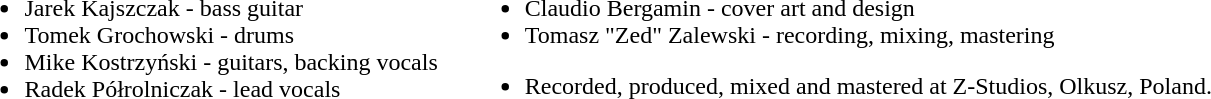<table>
<tr>
<td valign="top"><br><ul><li>Jarek Kajszczak - bass guitar</li><li>Tomek Grochowski - drums</li><li>Mike Kostrzyński - guitars, backing vocals</li><li>Radek Półrolniczak - lead vocals</li></ul></td>
<td width="10"></td>
<td valign="top"><br><ul><li>Claudio Bergamin - cover art and design</li><li>Tomasz "Zed" Zalewski - recording, mixing, mastering</li></ul><ul><li>Recorded, produced, mixed and mastered at Z-Studios, Olkusz, Poland.</li></ul></td>
</tr>
</table>
